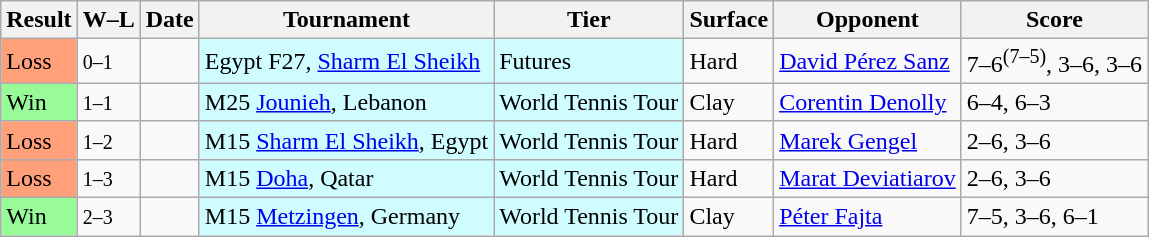<table class="sortable wikitable">
<tr>
<th>Result</th>
<th class="unsortable">W–L</th>
<th>Date</th>
<th>Tournament</th>
<th>Tier</th>
<th>Surface</th>
<th>Opponent</th>
<th class="unsortable">Score</th>
</tr>
<tr>
<td bgcolor=FFA07A>Loss</td>
<td><small>0–1</small></td>
<td></td>
<td style="background:#cffcff;">Egypt F27, <a href='#'>Sharm El Sheikh</a></td>
<td style="background:#cffcff;">Futures</td>
<td>Hard</td>
<td> <a href='#'>David Pérez Sanz</a></td>
<td>7–6<sup>(7–5)</sup>, 3–6, 3–6</td>
</tr>
<tr>
<td bgcolor=98FB98>Win</td>
<td><small>1–1</small></td>
<td></td>
<td style="background:#cffcff;">M25 <a href='#'>Jounieh</a>, Lebanon</td>
<td style="background:#cffcff;">World Tennis Tour</td>
<td>Clay</td>
<td> <a href='#'>Corentin Denolly</a></td>
<td>6–4, 6–3</td>
</tr>
<tr>
<td bgcolor=FFA07A>Loss</td>
<td><small>1–2</small></td>
<td></td>
<td style="background:#cffcff;">M15 <a href='#'>Sharm El Sheikh</a>, Egypt</td>
<td style="background:#cffcff;">World Tennis Tour</td>
<td>Hard</td>
<td> <a href='#'>Marek Gengel</a></td>
<td>2–6, 3–6</td>
</tr>
<tr>
<td bgcolor=FFA07A>Loss</td>
<td><small>1–3</small></td>
<td></td>
<td style="background:#cffcff;">M15 <a href='#'>Doha</a>, Qatar</td>
<td style="background:#cffcff;">World Tennis Tour</td>
<td>Hard</td>
<td> <a href='#'>Marat Deviatiarov</a></td>
<td>2–6, 3–6</td>
</tr>
<tr>
<td bgcolor=98FB98>Win</td>
<td><small>2–3</small></td>
<td></td>
<td style="background:#cffcff;">M15 <a href='#'>Metzingen</a>, Germany</td>
<td style="background:#cffcff;">World Tennis Tour</td>
<td>Clay</td>
<td> <a href='#'>Péter Fajta</a></td>
<td>7–5, 3–6, 6–1</td>
</tr>
</table>
